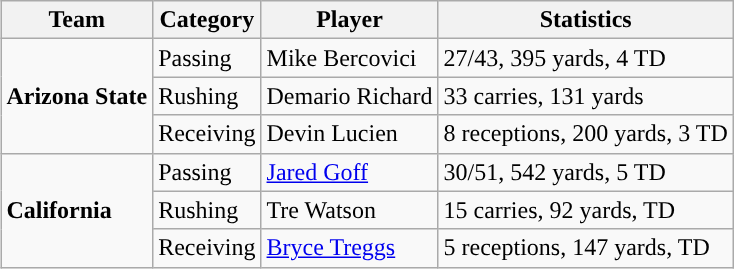<table class="wikitable" style="float: right;">
<tr>
<th>Team</th>
<th>Category</th>
<th>Player</th>
<th>Statistics</th>
</tr>
<tr>
<td rowspan=3><strong>Arizona State</strong></td>
<td>Passing</td>
<td>Mike Bercovici</td>
<td>27/43, 395 yards, 4 TD</td>
</tr>
<tr>
<td>Rushing</td>
<td>Demario Richard</td>
<td>33 carries, 131 yards</td>
</tr>
<tr>
<td>Receiving</td>
<td>Devin Lucien</td>
<td>8 receptions, 200 yards, 3 TD</td>
</tr>
<tr>
<td rowspan=3><strong>California</strong></td>
<td>Passing</td>
<td><a href='#'>Jared Goff</a></td>
<td>30/51, 542 yards, 5 TD</td>
</tr>
<tr>
<td>Rushing</td>
<td>Tre Watson</td>
<td>15 carries, 92 yards, TD</td>
</tr>
<tr>
<td>Receiving</td>
<td><a href='#'>Bryce Treggs</a></td>
<td>5 receptions, 147 yards, TD</td>
</tr>
</table>
